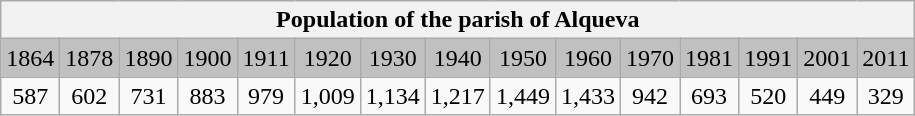<table class="wikitable">
<tr>
<th colspan="15">Population of the parish of Alqueva </th>
</tr>
<tr bgcolor="#C0C0C0">
<td align="center">1864</td>
<td align="center">1878</td>
<td align="center">1890</td>
<td align="center">1900</td>
<td align="center">1911</td>
<td align="center">1920</td>
<td align="center">1930</td>
<td align="center">1940</td>
<td align="center">1950</td>
<td align="center">1960</td>
<td align="center">1970</td>
<td align="center">1981</td>
<td align="center">1991</td>
<td align="center">2001</td>
<td align="center">2011</td>
</tr>
<tr>
<td align="center">587</td>
<td align="center">602</td>
<td align="center">731</td>
<td align="center">883</td>
<td align="center">979</td>
<td align="center">1,009</td>
<td align="center">1,134</td>
<td align="center">1,217</td>
<td align="center">1,449</td>
<td align="center">1,433</td>
<td align="center">942</td>
<td align="center">693</td>
<td align="center">520</td>
<td align="center">449</td>
<td align="center">329</td>
</tr>
</table>
